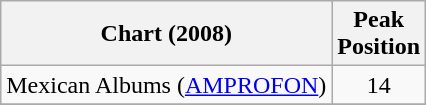<table class="wikitable sortable">
<tr>
<th>Chart (2008)</th>
<th>Peak<br>Position</th>
</tr>
<tr>
<td>Mexican Albums (<a href='#'>AMPROFON</a>)</td>
<td style="text-align:center;">14</td>
</tr>
<tr>
</tr>
</table>
